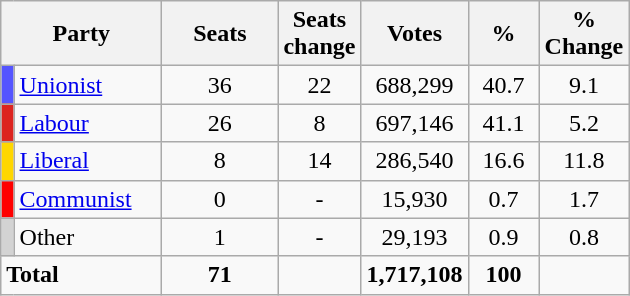<table class="wikitable sortable">
<tr>
<th style="width:100px" colspan=2>Party</th>
<th style="width:70px;">Seats</th>
<th style="width:40px;">Seats change</th>
<th style="width:40px;">Votes</th>
<th style="width:40px;">%</th>
<th style="width:40px;">% Change</th>
</tr>
<tr>
<td bgcolor="#5555FF"></td>
<td><a href='#'>Unionist</a></td>
<td align=center>36</td>
<td align=center> 22</td>
<td align=center>688,299</td>
<td align=center>40.7</td>
<td align=center> 9.1</td>
</tr>
<tr>
<td bgcolor="#DC241f"></td>
<td><a href='#'>Labour</a></td>
<td align=center>26</td>
<td align=center> 8</td>
<td align=center>697,146</td>
<td align=center>41.1</td>
<td align=center> 5.2</td>
</tr>
<tr>
<td bgcolor="#FFD700"></td>
<td><a href='#'>Liberal</a></td>
<td align=center>8</td>
<td align=center> 14</td>
<td align=center>286,540</td>
<td align=center>16.6</td>
<td align=center> 11.8</td>
</tr>
<tr>
<td bgcolor="#FF0000"></td>
<td><a href='#'>Communist</a></td>
<td align=center>0</td>
<td align=center>-</td>
<td align=center>15,930</td>
<td align=center>0.7</td>
<td align=center> 1.7</td>
</tr>
<tr>
<td bgcolor="#D3D3D3"></td>
<td>Other</td>
<td align="center">1</td>
<td align="center">-</td>
<td align="center">29,193</td>
<td align="center">0.9</td>
<td align="center"> 0.8</td>
</tr>
<tr>
<td colspan=2><strong>Total</strong></td>
<td align=center><strong>71</strong></td>
<td align=center></td>
<td align=center><strong>1,717,108</strong></td>
<td align=center><strong>100</strong></td>
<td align=center></td>
</tr>
</table>
